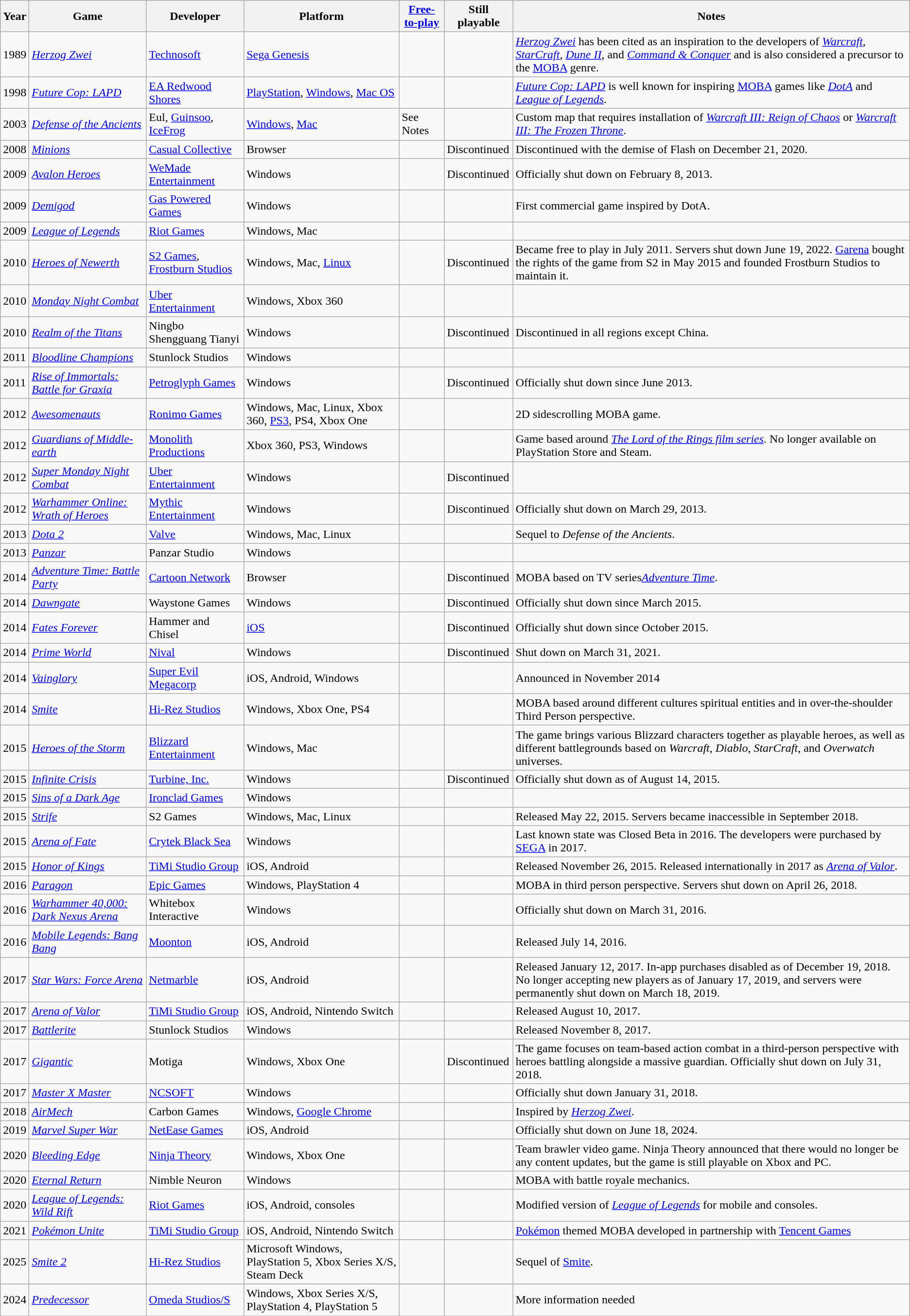<table class="wikitable sortable" width="auto">
<tr>
<th scope="col">Year</th>
<th scope="col">Game</th>
<th scope="col">Developer</th>
<th scope="col">Platform</th>
<th scope="col"><a href='#'>Free-to-play</a></th>
<th scope="col">Still playable</th>
<th scope="col" class="unsortable">Notes</th>
</tr>
<tr>
<td>1989</td>
<td><em><a href='#'>Herzog Zwei</a></em></td>
<td><a href='#'>Technosoft</a></td>
<td><a href='#'>Sega Genesis</a></td>
<td></td>
<td></td>
<td><em><a href='#'>Herzog Zwei</a></em> has been cited as an inspiration to the developers of <em><a href='#'>Warcraft</a></em>, <em><a href='#'>StarCraft</a></em>, <em><a href='#'>Dune II</a></em>, and <em><a href='#'>Command & Conquer</a></em> and is also considered a precursor to the <a href='#'>MOBA</a> genre.</td>
</tr>
<tr>
<td>1998</td>
<td><em><a href='#'>Future Cop: LAPD</a></em></td>
<td><a href='#'>EA Redwood Shores</a></td>
<td><a href='#'>PlayStation</a>, <a href='#'>Windows</a>, <a href='#'>Mac OS</a></td>
<td></td>
<td></td>
<td><em><a href='#'>Future Cop: LAPD</a></em> is well known for inspiring <a href='#'>MOBA</a> games like <em><a href='#'>DotA</a></em> and <em><a href='#'>League of Legends</a></em>.</td>
</tr>
<tr>
<td>2003</td>
<td><em><a href='#'>Defense of the Ancients</a></em></td>
<td>Eul, <a href='#'>Guinsoo</a>, <a href='#'>IceFrog</a></td>
<td><a href='#'>Windows</a>, <a href='#'>Mac</a></td>
<td>See Notes</td>
<td></td>
<td>Custom map that requires installation of <em><a href='#'>Warcraft III: Reign of Chaos</a></em> or <em><a href='#'>Warcraft III: The Frozen Throne</a></em>.</td>
</tr>
<tr>
<td>2008</td>
<td><em><a href='#'>Minions</a></em></td>
<td><a href='#'>Casual Collective</a></td>
<td>Browser</td>
<td></td>
<td>Discontinued</td>
<td>Discontinued with the demise of Flash on December 21, 2020.</td>
</tr>
<tr>
<td>2009</td>
<td><em><a href='#'>Avalon Heroes</a></em></td>
<td><a href='#'>WeMade Entertainment</a></td>
<td>Windows</td>
<td></td>
<td>Discontinued</td>
<td>Officially shut down on February 8, 2013.</td>
</tr>
<tr>
<td>2009</td>
<td><em><a href='#'>Demigod</a></em></td>
<td><a href='#'>Gas Powered Games</a></td>
<td>Windows</td>
<td></td>
<td></td>
<td>First commercial game inspired by DotA.</td>
</tr>
<tr>
<td>2009</td>
<td><em><a href='#'>League of Legends</a></em></td>
<td><a href='#'>Riot Games</a></td>
<td>Windows, Mac</td>
<td></td>
<td></td>
<td></td>
</tr>
<tr>
<td>2010</td>
<td><em><a href='#'>Heroes of Newerth</a></em></td>
<td><a href='#'>S2 Games</a>, <a href='#'>Frostburn Studios</a></td>
<td>Windows, Mac, <a href='#'>Linux</a></td>
<td></td>
<td>Discontinued</td>
<td>Became free to play in July 2011. Servers shut down June 19, 2022. <a href='#'>Garena</a> bought the rights of the game from S2 in May 2015 and founded Frostburn Studios to maintain it.</td>
</tr>
<tr>
<td>2010</td>
<td><em><a href='#'>Monday Night Combat</a></em></td>
<td><a href='#'>Uber Entertainment</a></td>
<td>Windows, Xbox 360</td>
<td></td>
<td></td>
<td></td>
</tr>
<tr>
<td>2010</td>
<td><em><a href='#'>Realm of the Titans</a></em></td>
<td>Ningbo Shengguang Tianyi</td>
<td>Windows</td>
<td></td>
<td>Discontinued</td>
<td>Discontinued in all regions except China.</td>
</tr>
<tr>
<td>2011</td>
<td><em><a href='#'>Bloodline Champions</a></em></td>
<td>Stunlock Studios</td>
<td>Windows</td>
<td></td>
<td></td>
<td></td>
</tr>
<tr>
<td>2011</td>
<td><em><a href='#'>Rise of Immortals: Battle for Graxia</a></em></td>
<td><a href='#'>Petroglyph Games</a></td>
<td>Windows</td>
<td></td>
<td>Discontinued</td>
<td>Officially shut down since June 2013.</td>
</tr>
<tr>
<td>2012</td>
<td><em><a href='#'>Awesomenauts</a></em></td>
<td><a href='#'>Ronimo Games</a></td>
<td>Windows, Mac, Linux, Xbox 360, <a href='#'>PS3</a>, PS4, Xbox One</td>
<td></td>
<td></td>
<td>2D sidescrolling MOBA game.</td>
</tr>
<tr>
<td>2012</td>
<td><em><a href='#'>Guardians of Middle-earth</a></em></td>
<td><a href='#'>Monolith Productions</a></td>
<td>Xbox 360, PS3, Windows</td>
<td></td>
<td></td>
<td>Game based around <em><a href='#'>The Lord of the Rings film series</a></em>. No longer available on PlayStation Store and Steam.</td>
</tr>
<tr>
<td>2012</td>
<td><em><a href='#'>Super Monday Night Combat</a></em></td>
<td><a href='#'>Uber Entertainment</a></td>
<td>Windows</td>
<td></td>
<td>Discontinued</td>
<td></td>
</tr>
<tr>
<td>2012</td>
<td><em><a href='#'>Warhammer Online: Wrath of Heroes</a></em></td>
<td><a href='#'>Mythic Entertainment</a></td>
<td>Windows</td>
<td></td>
<td>Discontinued</td>
<td>Officially shut down on March 29, 2013.</td>
</tr>
<tr>
<td>2013</td>
<td><em><a href='#'>Dota 2</a></em></td>
<td><a href='#'>Valve</a></td>
<td>Windows, Mac, Linux</td>
<td></td>
<td></td>
<td>Sequel to <em>Defense of the Ancients</em>.</td>
</tr>
<tr>
<td>2013</td>
<td><em><a href='#'>Panzar</a></em></td>
<td>Panzar Studio</td>
<td>Windows</td>
<td></td>
<td></td>
<td></td>
</tr>
<tr>
<td>2014</td>
<td><em><a href='#'>Adventure Time: Battle Party</a></em></td>
<td><a href='#'>Cartoon Network</a></td>
<td>Browser</td>
<td></td>
<td>Discontinued</td>
<td>MOBA based on TV series<a href='#'><em>Adventure Time</em></a>.</td>
</tr>
<tr>
<td>2014</td>
<td><em><a href='#'>Dawngate</a></em></td>
<td>Waystone Games</td>
<td>Windows</td>
<td></td>
<td>Discontinued</td>
<td>Officially shut down since March 2015.</td>
</tr>
<tr>
<td>2014</td>
<td><em><a href='#'>Fates Forever</a></em></td>
<td>Hammer and Chisel</td>
<td><a href='#'>iOS</a></td>
<td></td>
<td>Discontinued</td>
<td>Officially shut down since October 2015.</td>
</tr>
<tr>
<td>2014</td>
<td><em><a href='#'>Prime World</a></em></td>
<td><a href='#'>Nival</a></td>
<td>Windows</td>
<td></td>
<td>Discontinued</td>
<td>Shut down on March 31, 2021.</td>
</tr>
<tr>
<td>2014</td>
<td><em><a href='#'>Vainglory</a></em></td>
<td><a href='#'>Super Evil Megacorp</a></td>
<td>iOS, Android, Windows</td>
<td></td>
<td></td>
<td>Announced in November 2014</td>
</tr>
<tr>
<td>2014</td>
<td><em><a href='#'>Smite</a></em></td>
<td><a href='#'>Hi-Rez Studios</a></td>
<td>Windows, Xbox One, PS4</td>
<td></td>
<td></td>
<td>MOBA based around different cultures spiritual entities and in over-the-shoulder Third Person perspective.</td>
</tr>
<tr>
<td>2015</td>
<td><em><a href='#'>Heroes of the Storm</a></em></td>
<td><a href='#'>Blizzard Entertainment</a></td>
<td>Windows, Mac</td>
<td></td>
<td></td>
<td>The game brings various Blizzard characters together as playable heroes, as well as different battlegrounds based on <em>Warcraft</em>, <em>Diablo</em>, <em>StarCraft</em>, and <em>Overwatch</em> universes.</td>
</tr>
<tr>
<td>2015</td>
<td><em><a href='#'>Infinite Crisis</a></em></td>
<td><a href='#'>Turbine, Inc.</a></td>
<td>Windows</td>
<td></td>
<td>Discontinued</td>
<td>Officially shut down as of August 14, 2015.</td>
</tr>
<tr>
<td>2015</td>
<td><em><a href='#'>Sins of a Dark Age</a></em></td>
<td><a href='#'>Ironclad Games</a></td>
<td>Windows</td>
<td></td>
<td></td>
<td></td>
</tr>
<tr>
<td>2015</td>
<td><a href='#'><em>Strife</em></a></td>
<td>S2 Games</td>
<td>Windows, Mac, Linux</td>
<td></td>
<td></td>
<td>Released May 22, 2015. Servers became inaccessible in September 2018.</td>
</tr>
<tr>
<td>2015</td>
<td><em><a href='#'>Arena of Fate</a></em></td>
<td><a href='#'>Crytek Black Sea</a></td>
<td>Windows</td>
<td></td>
<td></td>
<td>Last known state was Closed Beta in 2016. The developers were purchased by <a href='#'>SEGA</a> in 2017.</td>
</tr>
<tr>
<td>2015</td>
<td><em><a href='#'>Honor of Kings</a></em></td>
<td><a href='#'>TiMi Studio Group</a></td>
<td>iOS, Android</td>
<td></td>
<td></td>
<td>Released November 26, 2015. Released internationally in 2017 as <em><a href='#'>Arena of Valor</a></em>.</td>
</tr>
<tr>
<td>2016</td>
<td><a href='#'><em>Paragon</em></a></td>
<td><a href='#'>Epic Games</a></td>
<td>Windows, PlayStation 4</td>
<td></td>
<td></td>
<td>MOBA in third person perspective. Servers shut down on April 26, 2018.</td>
</tr>
<tr>
<td>2016</td>
<td><em><a href='#'>Warhammer 40,000: Dark Nexus Arena</a></em></td>
<td>Whitebox Interactive</td>
<td>Windows</td>
<td></td>
<td></td>
<td>Officially shut down on March 31, 2016.</td>
</tr>
<tr>
<td>2016</td>
<td><em><a href='#'>Mobile Legends: Bang Bang</a></em></td>
<td><a href='#'>Moonton</a></td>
<td>iOS, Android</td>
<td></td>
<td></td>
<td>Released July 14, 2016.</td>
</tr>
<tr>
<td>2017</td>
<td><em><a href='#'>Star Wars: Force Arena</a></em></td>
<td><a href='#'>Netmarble</a></td>
<td>iOS, Android</td>
<td></td>
<td></td>
<td>Released January 12, 2017.  In-app purchases disabled as of December 19, 2018.  No longer accepting new players as of January 17, 2019, and servers were permanently shut down on March 18, 2019.</td>
</tr>
<tr>
<td>2017</td>
<td><em><a href='#'>Arena of Valor</a></em></td>
<td><a href='#'>TiMi Studio Group</a></td>
<td>iOS, Android, Nintendo Switch</td>
<td></td>
<td></td>
<td>Released August 10, 2017.</td>
</tr>
<tr>
<td>2017</td>
<td><em><a href='#'>Battlerite</a></em></td>
<td>Stunlock Studios</td>
<td>Windows</td>
<td></td>
<td></td>
<td>Released November 8, 2017.</td>
</tr>
<tr>
<td>2017</td>
<td><em><a href='#'>Gigantic</a></em></td>
<td>Motiga</td>
<td>Windows, Xbox One</td>
<td></td>
<td>Discontinued</td>
<td>The game focuses on team-based action combat in a third-person perspective with heroes battling alongside a massive guardian. Officially shut down on July 31, 2018.</td>
</tr>
<tr>
<td>2017</td>
<td><em><a href='#'>Master X Master</a></em></td>
<td><a href='#'>NCSOFT</a></td>
<td>Windows</td>
<td></td>
<td></td>
<td>Officially shut down January 31, 2018.</td>
</tr>
<tr>
<td>2018</td>
<td><em><a href='#'>AirMech</a></em></td>
<td>Carbon Games</td>
<td>Windows, <a href='#'>Google Chrome</a></td>
<td></td>
<td></td>
<td>Inspired by <em><a href='#'>Herzog Zwei</a></em>.</td>
</tr>
<tr>
<td>2019</td>
<td><em><a href='#'>Marvel Super War</a></em></td>
<td><a href='#'>NetEase Games</a></td>
<td>iOS, Android</td>
<td></td>
<td></td>
<td>Officially shut down on June 18, 2024.</td>
</tr>
<tr>
<td>2020</td>
<td><em><a href='#'>Bleeding Edge</a></em></td>
<td><a href='#'>Ninja Theory</a></td>
<td>Windows, Xbox One</td>
<td></td>
<td></td>
<td>Team brawler video game. Ninja Theory announced that there would no longer be any content updates, but the game is still playable on Xbox and PC.</td>
</tr>
<tr>
<td>2020</td>
<td><em><a href='#'>Eternal Return</a></em></td>
<td>Nimble Neuron</td>
<td>Windows</td>
<td></td>
<td></td>
<td>MOBA with battle royale mechanics.</td>
</tr>
<tr>
<td>2020</td>
<td><em><a href='#'>League of Legends: Wild Rift</a></em></td>
<td><a href='#'>Riot Games</a></td>
<td>iOS, Android, consoles</td>
<td></td>
<td></td>
<td>Modified version of <em><a href='#'>League of Legends</a></em> for mobile and consoles.</td>
</tr>
<tr>
<td>2021</td>
<td><em><a href='#'>Pokémon Unite</a></em></td>
<td><a href='#'>TiMi Studio Group</a></td>
<td>iOS, Android, Nintendo Switch</td>
<td></td>
<td></td>
<td><a href='#'>Pokémon</a> themed MOBA developed in partnership with <a href='#'>Tencent Games</a></td>
</tr>
<tr>
<td>2025</td>
<td><em><a href='#'>Smite 2</a></em></td>
<td><a href='#'>Hi-Rez Studios</a></td>
<td>Microsoft Windows, PlayStation 5, Xbox Series X/S, Steam Deck</td>
<td></td>
<td></td>
<td>Sequel of <a href='#'>Smite</a>.</td>
</tr>
<tr>
</tr>
<tr>
<td>2024</td>
<td><em><a href='#'>Predecessor</a></em></td>
<td><a href='#'>Omeda Studios/S</a></td>
<td>Windows, Xbox Series X/S, PlayStation 4, PlayStation 5</td>
<td></td>
<td></td>
<td>More information needed</td>
</tr>
<tr>
</tr>
</table>
